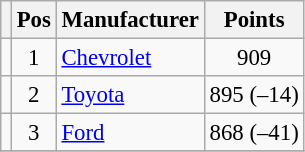<table class="wikitable" style="font-size: 95%;">
<tr>
<th></th>
<th>Pos</th>
<th>Manufacturer</th>
<th>Points</th>
</tr>
<tr>
<td align="left"></td>
<td style="text-align:center;">1</td>
<td><a href='#'>Chevrolet</a></td>
<td style="text-align:center;">909</td>
</tr>
<tr>
<td align="left"></td>
<td style="text-align:center;">2</td>
<td><a href='#'>Toyota</a></td>
<td style="text-align:center;">895 (–14)</td>
</tr>
<tr>
<td align="left"></td>
<td style="text-align:center;">3</td>
<td><a href='#'>Ford</a></td>
<td style="text-align:center;">868 (–41)</td>
</tr>
<tr class="sortbottom">
</tr>
</table>
